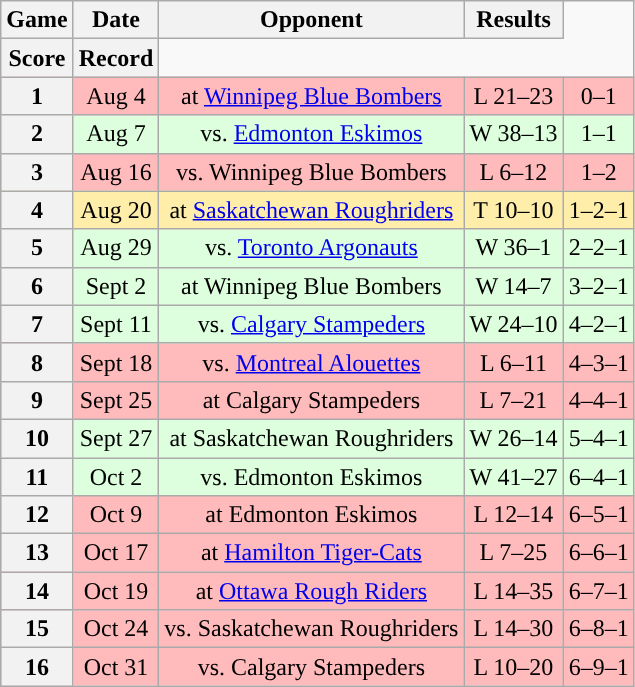<table class="wikitable" style="text-align:center">
<tr>
<th>Game</th>
<th>Date</th>
<th>Opponent</th>
<th>Results</th>
</tr>
<tr>
<th>Score</th>
<th>Record</th>
</tr>
<tr style="background:#ffbbbb">
<th>1</th>
<td>Aug 4</td>
<td>at <a href='#'>Winnipeg Blue Bombers</a></td>
<td>L 21–23</td>
<td>0–1</td>
</tr>
<tr style="background:#ddffdd">
<th>2</th>
<td>Aug 7</td>
<td>vs. <a href='#'>Edmonton Eskimos</a></td>
<td>W 38–13</td>
<td>1–1</td>
</tr>
<tr style="background:#ffbbbb">
<th>3</th>
<td>Aug 16</td>
<td>vs. Winnipeg Blue Bombers</td>
<td>L 6–12</td>
<td>1–2</td>
</tr>
<tr style="background:#ffeeaa">
<th>4</th>
<td>Aug 20</td>
<td>at <a href='#'>Saskatchewan Roughriders</a></td>
<td>T 10–10</td>
<td>1–2–1</td>
</tr>
<tr style="background:#ddffdd">
<th>5</th>
<td>Aug 29</td>
<td>vs. <a href='#'>Toronto Argonauts</a></td>
<td>W 36–1</td>
<td>2–2–1</td>
</tr>
<tr style="background:#ddffdd">
<th>6</th>
<td>Sept 2</td>
<td>at Winnipeg Blue Bombers</td>
<td>W 14–7</td>
<td>3–2–1</td>
</tr>
<tr style="background:#ddffdd">
<th>7</th>
<td>Sept 11</td>
<td>vs. <a href='#'>Calgary Stampeders</a></td>
<td>W 24–10</td>
<td>4–2–1</td>
</tr>
<tr style="background:#ffbbbb">
<th>8</th>
<td>Sept 18</td>
<td>vs. <a href='#'>Montreal Alouettes</a></td>
<td>L 6–11</td>
<td>4–3–1</td>
</tr>
<tr style="background:#ffbbbb">
<th>9</th>
<td>Sept 25</td>
<td>at Calgary Stampeders</td>
<td>L 7–21</td>
<td>4–4–1</td>
</tr>
<tr style="background:#ddffdd">
<th>10</th>
<td>Sept 27</td>
<td>at Saskatchewan Roughriders</td>
<td>W 26–14</td>
<td>5–4–1</td>
</tr>
<tr style="background:#ddffdd">
<th>11</th>
<td>Oct 2</td>
<td>vs. Edmonton Eskimos</td>
<td>W 41–27</td>
<td>6–4–1</td>
</tr>
<tr style="background:#ffbbbb">
<th>12</th>
<td>Oct 9</td>
<td>at Edmonton Eskimos</td>
<td>L 12–14</td>
<td>6–5–1</td>
</tr>
<tr style="background:#ffbbbb">
<th>13</th>
<td>Oct 17</td>
<td>at <a href='#'>Hamilton Tiger-Cats</a></td>
<td>L 7–25</td>
<td>6–6–1</td>
</tr>
<tr style="background:#ffbbbb">
<th>14</th>
<td>Oct 19</td>
<td>at <a href='#'>Ottawa Rough Riders</a></td>
<td>L 14–35</td>
<td>6–7–1</td>
</tr>
<tr style="background:#ffbbbb">
<th>15</th>
<td>Oct 24</td>
<td>vs. Saskatchewan Roughriders</td>
<td>L 14–30</td>
<td>6–8–1</td>
</tr>
<tr style="background:#ffbbbb">
<th>16</th>
<td>Oct 31</td>
<td>vs. Calgary Stampeders</td>
<td>L 10–20</td>
<td>6–9–1</td>
</tr>
</table>
